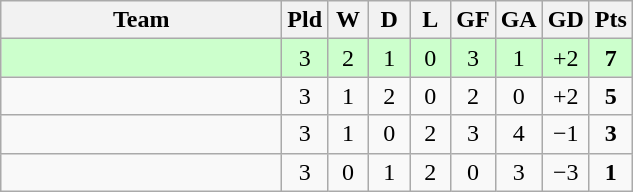<table class="wikitable" style="text-align:center;">
<tr>
<th width=180>Team</th>
<th width=20>Pld</th>
<th width=20>W</th>
<th width=20>D</th>
<th width=20>L</th>
<th width=20>GF</th>
<th width=20>GA</th>
<th width=20>GD</th>
<th width=20>Pts</th>
</tr>
<tr bgcolor="#ccffcc">
<td align="left"><em></em></td>
<td>3</td>
<td>2</td>
<td>1</td>
<td>0</td>
<td>3</td>
<td>1</td>
<td>+2</td>
<td><strong>7</strong></td>
</tr>
<tr>
<td align="left"></td>
<td>3</td>
<td>1</td>
<td>2</td>
<td>0</td>
<td>2</td>
<td>0</td>
<td>+2</td>
<td><strong>5</strong></td>
</tr>
<tr>
<td align="left"></td>
<td>3</td>
<td>1</td>
<td>0</td>
<td>2</td>
<td>3</td>
<td>4</td>
<td>−1</td>
<td><strong>3</strong></td>
</tr>
<tr>
<td align="left"></td>
<td>3</td>
<td>0</td>
<td>1</td>
<td>2</td>
<td>0</td>
<td>3</td>
<td>−3</td>
<td><strong>1</strong></td>
</tr>
</table>
